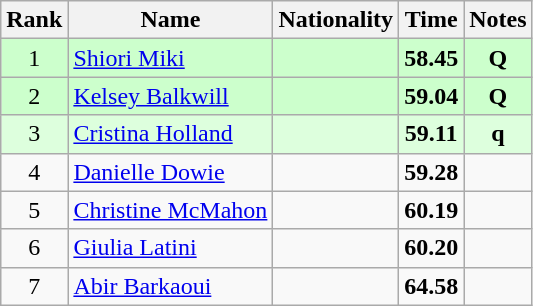<table class="wikitable sortable" style="text-align:center">
<tr>
<th>Rank</th>
<th>Name</th>
<th>Nationality</th>
<th>Time</th>
<th>Notes</th>
</tr>
<tr bgcolor=ccffcc>
<td>1</td>
<td align=left><a href='#'>Shiori Miki</a></td>
<td align=left></td>
<td><strong>58.45</strong></td>
<td><strong>Q</strong></td>
</tr>
<tr bgcolor=ccffcc>
<td>2</td>
<td align=left><a href='#'>Kelsey Balkwill</a></td>
<td align=left></td>
<td><strong>59.04</strong></td>
<td><strong>Q</strong></td>
</tr>
<tr bgcolor=ddffdd>
<td>3</td>
<td align=left><a href='#'>Cristina Holland</a></td>
<td align=left></td>
<td><strong>59.11</strong></td>
<td><strong>q</strong></td>
</tr>
<tr>
<td>4</td>
<td align=left><a href='#'>Danielle Dowie</a></td>
<td align=left></td>
<td><strong>59.28</strong></td>
<td></td>
</tr>
<tr>
<td>5</td>
<td align=left><a href='#'>Christine McMahon</a></td>
<td align=left></td>
<td><strong>60.19</strong></td>
<td></td>
</tr>
<tr>
<td>6</td>
<td align=left><a href='#'>Giulia Latini</a></td>
<td align=left></td>
<td><strong>60.20</strong></td>
<td></td>
</tr>
<tr>
<td>7</td>
<td align=left><a href='#'>Abir Barkaoui</a></td>
<td align=left></td>
<td><strong>64.58</strong></td>
<td></td>
</tr>
</table>
